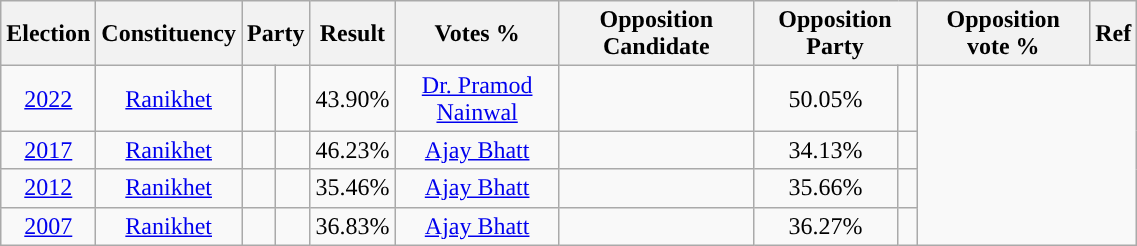<table class="wikitable" width="60%" style="text-align:center;">
<tr>
<th>Election</th>
<th>Constituency</th>
<th colspan="2">Party</th>
<th>Result</th>
<th>Votes %</th>
<th>Opposition Candidate</th>
<th colspan="2">Opposition Party</th>
<th>Opposition vote %</th>
<th>Ref</th>
</tr>
<tr>
<td><a href='#'>2022</a></td>
<td><a href='#'>Ranikhet</a></td>
<td></td>
<td></td>
<td>43.90%</td>
<td><a href='#'>Dr. Pramod Nainwal</a></td>
<td></td>
<td>50.05%</td>
<td></td>
</tr>
<tr>
<td><a href='#'>2017</a></td>
<td><a href='#'>Ranikhet</a></td>
<td></td>
<td></td>
<td>46.23%</td>
<td><a href='#'>Ajay Bhatt</a></td>
<td></td>
<td>34.13%</td>
<td></td>
</tr>
<tr>
<td><a href='#'>2012</a></td>
<td><a href='#'>Ranikhet</a></td>
<td></td>
<td></td>
<td>35.46%</td>
<td><a href='#'>Ajay Bhatt</a></td>
<td></td>
<td>35.66%</td>
<td></td>
</tr>
<tr>
<td><a href='#'>2007</a></td>
<td><a href='#'>Ranikhet</a></td>
<td></td>
<td></td>
<td>36.83%</td>
<td><a href='#'>Ajay Bhatt</a></td>
<td></td>
<td>36.27%</td>
<td></td>
</tr>
</table>
